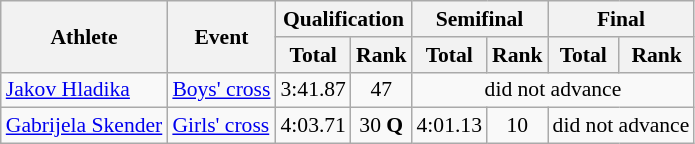<table class="wikitable" style="font-size:90%;">
<tr>
<th rowspan="2">Athlete</th>
<th rowspan="2">Event</th>
<th colspan="2">Qualification</th>
<th colspan="2">Semifinal</th>
<th colspan="2">Final</th>
</tr>
<tr>
<th>Total</th>
<th>Rank</th>
<th>Total</th>
<th>Rank</th>
<th>Total</th>
<th>Rank</th>
</tr>
<tr>
<td><a href='#'>Jakov Hladika</a></td>
<td><a href='#'>Boys' cross</a></td>
<td align="center">3:41.87</td>
<td align="center">47</td>
<td align="center" colspan=4>did not advance</td>
</tr>
<tr>
<td><a href='#'>Gabrijela Skender</a></td>
<td><a href='#'>Girls' cross</a></td>
<td align="center">4:03.71</td>
<td align="center">30 <strong>Q</strong></td>
<td align="center">4:01.13</td>
<td align="center">10</td>
<td align="center" colspan=2>did not advance</td>
</tr>
</table>
